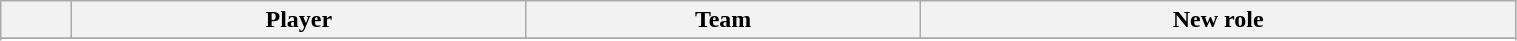<table class="sortable wikitable" width=80% font-size=90%>
<tr>
<th width=40></th>
<th>Player</th>
<th>Team</th>
<th>New role</th>
</tr>
<tr>
</tr>
<tr>
</tr>
</table>
